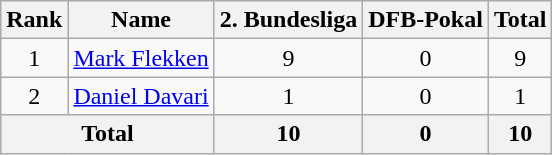<table class="wikitable" style="text-align: center;">
<tr>
<th>Rank</th>
<th>Name</th>
<th>2. Bundesliga</th>
<th>DFB-Pokal</th>
<th>Total</th>
</tr>
<tr>
<td>1</td>
<td align=left> <a href='#'>Mark Flekken</a></td>
<td>9</td>
<td>0</td>
<td>9</td>
</tr>
<tr>
<td>2</td>
<td align=left> <a href='#'>Daniel Davari</a></td>
<td>1</td>
<td>0</td>
<td>1</td>
</tr>
<tr>
<th colspan=2>Total</th>
<th>10</th>
<th>0</th>
<th>10</th>
</tr>
</table>
